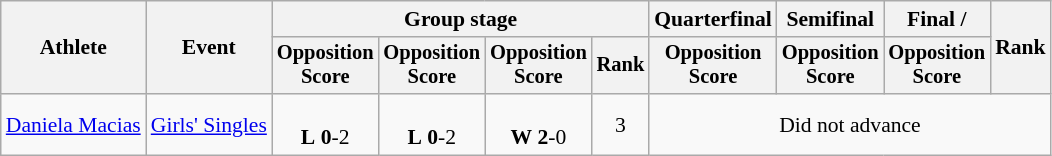<table class="wikitable" style="font-size:90%">
<tr>
<th rowspan=2>Athlete</th>
<th rowspan=2>Event</th>
<th colspan=4>Group stage</th>
<th>Quarterfinal</th>
<th>Semifinal</th>
<th>Final / </th>
<th rowspan=2>Rank</th>
</tr>
<tr style="font-size:95%">
<th>Opposition<br>Score</th>
<th>Opposition<br>Score</th>
<th>Opposition<br>Score</th>
<th>Rank</th>
<th>Opposition<br>Score</th>
<th>Opposition<br>Score</th>
<th>Opposition<br>Score</th>
</tr>
<tr align=center>
<td align=left><a href='#'>Daniela Macias</a></td>
<td align=left><a href='#'>Girls' Singles</a></td>
<td><br> <strong>L</strong> <strong>0</strong>-2</td>
<td> <br> <strong>L</strong> <strong>0</strong>-2</td>
<td> <br> <strong>W</strong> <strong>2</strong>-0</td>
<td>3</td>
<td colspan=4>Did not advance</td>
</tr>
</table>
